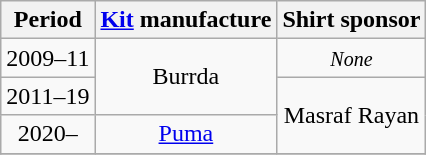<table class="wikitable" style="text-align: center">
<tr>
<th>Period</th>
<th><a href='#'>Kit</a> manufacture</th>
<th>Shirt sponsor</th>
</tr>
<tr>
<td>2009–11</td>
<td rowspan=2>Burrda</td>
<td><small><em>None</em></small></td>
</tr>
<tr>
<td>2011–19</td>
<td rowspan="2">Masraf Rayan</td>
</tr>
<tr>
<td>2020–</td>
<td><a href='#'>Puma</a></td>
</tr>
<tr>
</tr>
</table>
